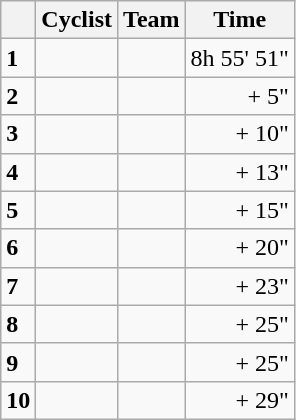<table class="wikitable">
<tr>
<th></th>
<th>Cyclist</th>
<th>Team</th>
<th>Time</th>
</tr>
<tr>
<td><strong>1</strong></td>
<td></td>
<td></td>
<td align=right>8h 55' 51"</td>
</tr>
<tr>
<td><strong>2</strong></td>
<td></td>
<td></td>
<td align=right>+ 5"</td>
</tr>
<tr>
<td><strong>3</strong></td>
<td></td>
<td></td>
<td align=right>+ 10"</td>
</tr>
<tr>
<td><strong>4</strong></td>
<td></td>
<td></td>
<td align=right>+ 13"</td>
</tr>
<tr>
<td><strong>5</strong></td>
<td></td>
<td></td>
<td align=right>+ 15"</td>
</tr>
<tr>
<td><strong>6</strong></td>
<td></td>
<td></td>
<td align=right>+ 20"</td>
</tr>
<tr>
<td><strong>7</strong></td>
<td></td>
<td></td>
<td align=right>+ 23"</td>
</tr>
<tr>
<td><strong>8</strong></td>
<td></td>
<td></td>
<td align=right>+ 25"</td>
</tr>
<tr>
<td><strong>9</strong></td>
<td></td>
<td></td>
<td align=right>+ 25"</td>
</tr>
<tr>
<td><strong>10</strong></td>
<td></td>
<td></td>
<td align=right>+ 29"</td>
</tr>
</table>
